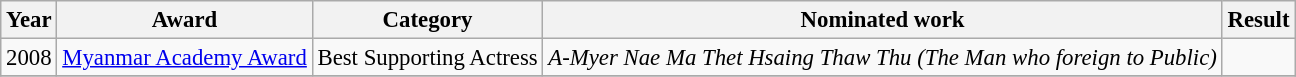<table class="wikitable" style="font-size: 95%">
<tr>
<th>Year</th>
<th>Award</th>
<th>Category</th>
<th>Nominated work</th>
<th>Result</th>
</tr>
<tr>
<td>2008</td>
<td><a href='#'>Myanmar Academy Award</a></td>
<td>Best Supporting Actress</td>
<td><em>A-Myer Nae Ma Thet Hsaing Thaw Thu (The Man who foreign to Public)</em></td>
<td></td>
</tr>
<tr>
</tr>
</table>
